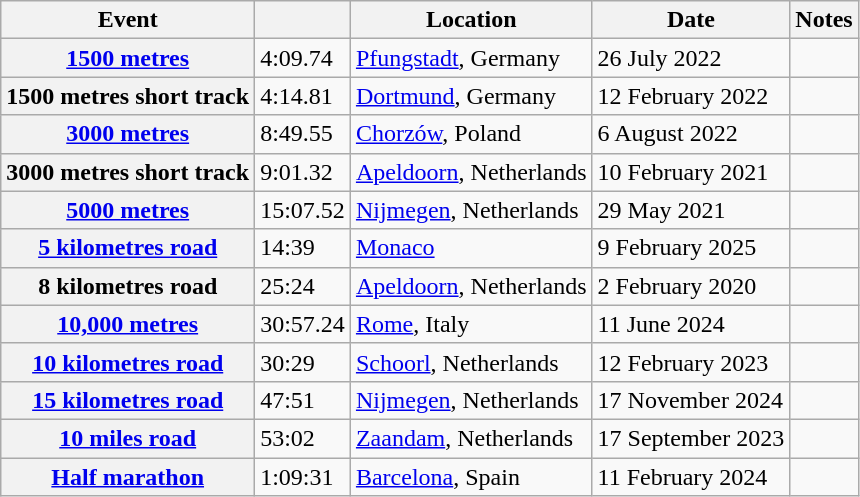<table class="wikitable">
<tr>
<th scope="col">Event</th>
<th scope="col"></th>
<th scope="col">Location</th>
<th scope="col">Date</th>
<th scope="col">Notes</th>
</tr>
<tr>
<th scope="row"><a href='#'>1500 metres</a></th>
<td>4:09.74</td>
<td><a href='#'>Pfungstadt</a>, Germany</td>
<td>26 July 2022</td>
<td></td>
</tr>
<tr>
<th scope="row">1500 metres short track</th>
<td>4:14.81</td>
<td><a href='#'>Dortmund</a>, Germany</td>
<td>12 February 2022</td>
<td></td>
</tr>
<tr>
<th scope="row"><a href='#'>3000 metres</a></th>
<td>8:49.55</td>
<td><a href='#'>Chorzów</a>, Poland</td>
<td>6 August 2022</td>
<td></td>
</tr>
<tr>
<th scope="row">3000 metres short track</th>
<td>9:01.32</td>
<td><a href='#'>Apeldoorn</a>, Netherlands</td>
<td>10 February 2021</td>
<td></td>
</tr>
<tr>
<th scope="row"><a href='#'>5000 metres</a></th>
<td>15:07.52</td>
<td><a href='#'>Nijmegen</a>, Netherlands</td>
<td>29 May 2021</td>
<td></td>
</tr>
<tr>
<th scope="row"><a href='#'>5 kilometres road</a></th>
<td>14:39</td>
<td><a href='#'>Monaco</a></td>
<td>9 February 2025</td>
<td align=center></td>
</tr>
<tr>
<th scope="row">8 kilometres road</th>
<td>25:24</td>
<td><a href='#'>Apeldoorn</a>, Netherlands</td>
<td>2 February 2020</td>
<td></td>
</tr>
<tr>
<th scope="row"><a href='#'>10,000 metres</a></th>
<td>30:57.24</td>
<td><a href='#'>Rome</a>, Italy</td>
<td>11 June 2024</td>
<td></td>
</tr>
<tr>
<th scope="row"><a href='#'>10 kilometres road</a></th>
<td>30:29</td>
<td><a href='#'>Schoorl</a>, Netherlands</td>
<td>12 February 2023</td>
<td align=center></td>
</tr>
<tr>
<th scope="row"><a href='#'>15 kilometres road</a></th>
<td>47:51</td>
<td><a href='#'>Nijmegen</a>, Netherlands</td>
<td>17 November 2024</td>
<td></td>
</tr>
<tr>
<th scope="row"><a href='#'>10 miles road</a></th>
<td>53:02</td>
<td><a href='#'>Zaandam</a>, Netherlands</td>
<td>17 September 2023</td>
<td></td>
</tr>
<tr>
<th scope="row"><a href='#'>Half marathon</a></th>
<td>1:09:31</td>
<td><a href='#'>Barcelona</a>, Spain</td>
<td>11 February 2024</td>
<td></td>
</tr>
</table>
